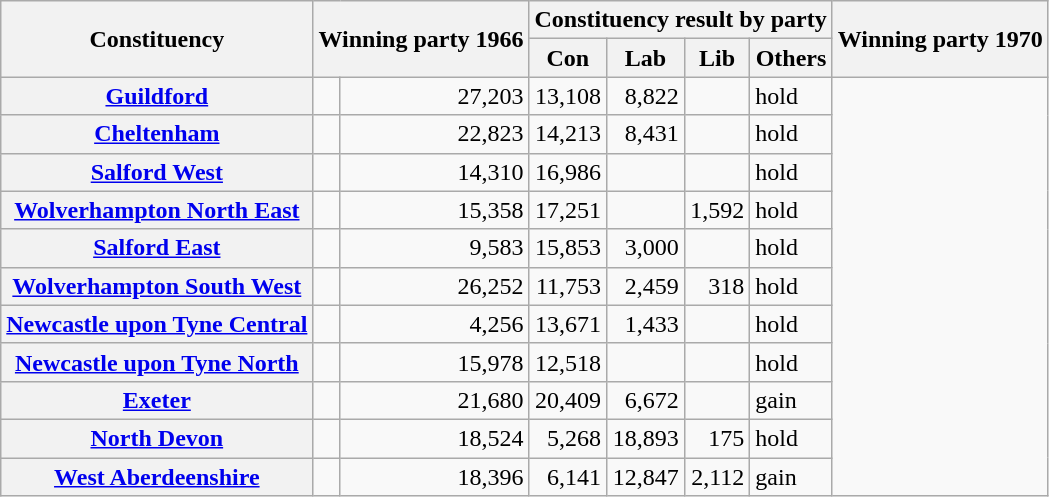<table class="wikitable plainrowheaders">
<tr>
<th rowspan=2>Constituency</th>
<th colspan=2 rowspan=2>Winning party 1966</th>
<th colspan="4" rowspan="1">Constituency result by party</th>
<th colspan=2 rowspan=2>Winning party 1970</th>
</tr>
<tr>
<th>Con</th>
<th>Lab</th>
<th>Lib</th>
<th>Others</th>
</tr>
<tr>
<th scope=row><a href='#'>Guildford</a></th>
<td></td>
<td align=right>27,203</td>
<td align=right>13,108</td>
<td align=right>8,822</td>
<td align=right></td>
<td> hold</td>
</tr>
<tr>
<th scope=row><a href='#'>Cheltenham</a></th>
<td></td>
<td align=right>22,823</td>
<td align=right>14,213</td>
<td align=right>8,431</td>
<td align=right></td>
<td> hold</td>
</tr>
<tr>
<th scope=row><a href='#'>Salford West</a></th>
<td></td>
<td align=right>14,310</td>
<td align=right>16,986</td>
<td align=right></td>
<td align=right></td>
<td> hold</td>
</tr>
<tr>
<th scope=row><a href='#'>Wolverhampton North East</a></th>
<td></td>
<td align=right>15,358</td>
<td align=right>17,251</td>
<td align=right></td>
<td align=right>1,592</td>
<td> hold</td>
</tr>
<tr>
<th scope=row><a href='#'>Salford East</a></th>
<td></td>
<td align=right>9,583</td>
<td align=right>15,853</td>
<td align=right>3,000</td>
<td align=right></td>
<td> hold</td>
</tr>
<tr>
<th scope=row><a href='#'>Wolverhampton South West</a></th>
<td></td>
<td align=right>26,252</td>
<td align=right>11,753</td>
<td align=right>2,459</td>
<td align=right>318</td>
<td> hold</td>
</tr>
<tr>
<th scope=row><a href='#'>Newcastle upon Tyne Central</a></th>
<td></td>
<td align=right>4,256</td>
<td align=right>13,671</td>
<td align=right>1,433</td>
<td align=right></td>
<td> hold</td>
</tr>
<tr>
<th scope=row><a href='#'>Newcastle upon Tyne North</a></th>
<td></td>
<td align=right>15,978</td>
<td align=right>12,518</td>
<td align=right></td>
<td align=right></td>
<td> hold</td>
</tr>
<tr>
<th scope=row><a href='#'>Exeter</a></th>
<td></td>
<td align=right>21,680</td>
<td align=right>20,409</td>
<td align=right>6,672</td>
<td align=right></td>
<td> gain</td>
</tr>
<tr>
<th scope=row><a href='#'>North Devon</a></th>
<td></td>
<td align=right>18,524</td>
<td align=right>5,268</td>
<td align=right>18,893</td>
<td align=right>175</td>
<td> hold</td>
</tr>
<tr>
<th scope=row><a href='#'>West Aberdeenshire</a></th>
<td></td>
<td align=right>18,396</td>
<td align=right>6,141</td>
<td align=right>12,847</td>
<td align=right>2,112</td>
<td> gain</td>
</tr>
</table>
